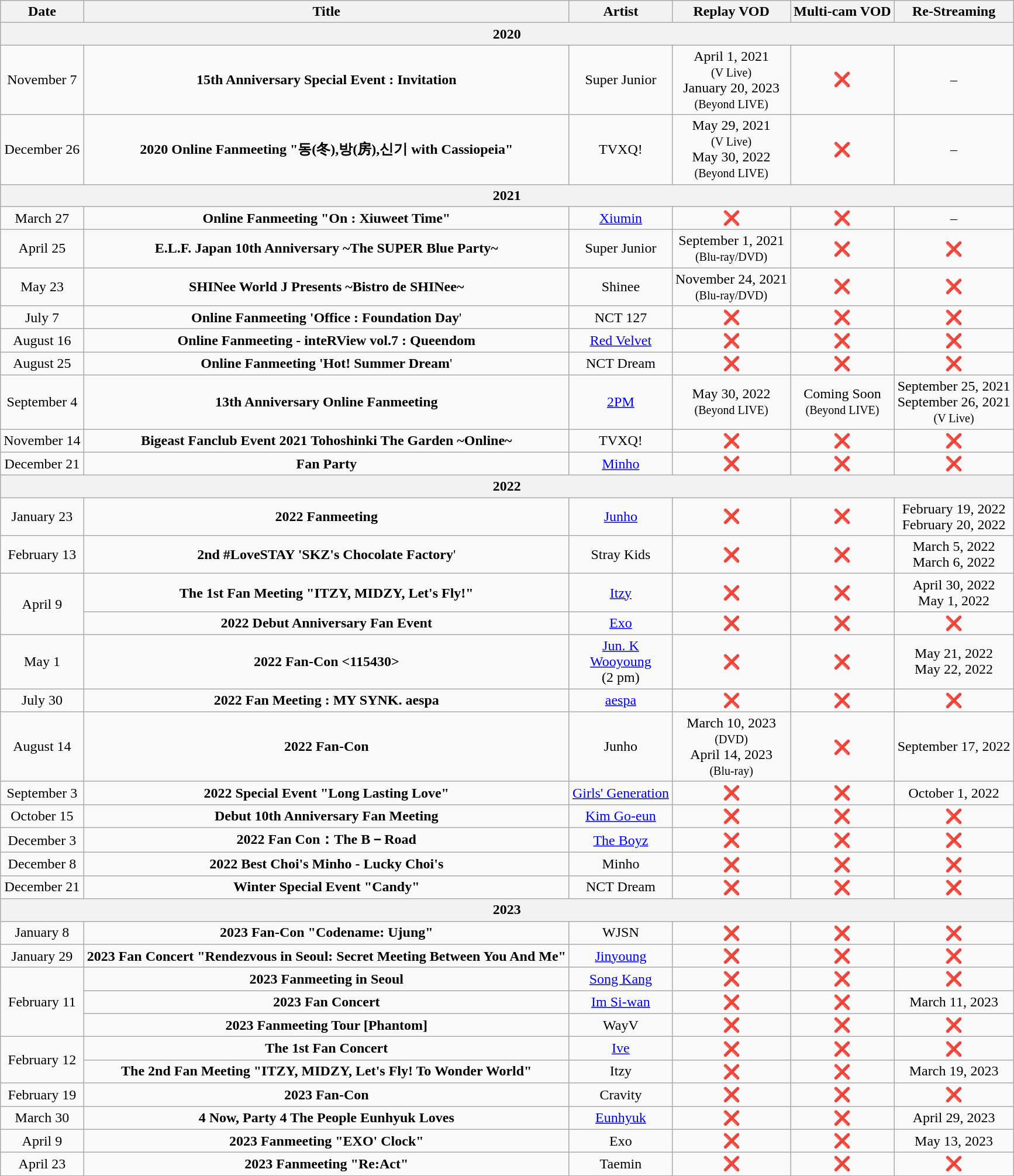<table class="wikitable mw-collapsible mw-collapsed" style="text-align:center;">
<tr>
<th>Date</th>
<th>Title</th>
<th>Artist</th>
<th>Replay VOD</th>
<th>Multi-cam VOD</th>
<th>Re-Streaming</th>
</tr>
<tr>
<th colspan="6">2020</th>
</tr>
<tr>
<td>November 7</td>
<td><strong>15th Anniversary Special Event : Invitation</strong></td>
<td>Super Junior</td>
<td>April 1, 2021<br><small>(V Live)</small><br>January 20, 2023<br><small>(Beyond LIVE)</small></td>
<td>❌</td>
<td>–</td>
</tr>
<tr>
<td>December 26</td>
<td><strong>2020 Online Fanmeeting "동(冬),방(房),신기 with Cassiopeia"</strong></td>
<td>TVXQ!</td>
<td>May 29, 2021<br><small>(V Live)</small><br>May 30, 2022<br><small>(Beyond LIVE)</small></td>
<td>❌</td>
<td>–</td>
</tr>
<tr>
<th colspan="6">2021</th>
</tr>
<tr>
<td>March 27</td>
<td><strong>Online Fanmeeting "On : Xiuweet Time"</strong></td>
<td><a href='#'>Xiumin</a></td>
<td>❌</td>
<td>❌</td>
<td>–</td>
</tr>
<tr>
<td>April 25</td>
<td><strong>E.L.F. Japan 10th Anniversary ~The SUPER Blue Party~</strong></td>
<td>Super Junior</td>
<td>September 1, 2021<br><small>(Blu-ray/DVD)</small></td>
<td>❌</td>
<td>❌</td>
</tr>
<tr>
<td>May 23</td>
<td><strong>SHINee World J Presents ~Bistro de SHINee~</strong></td>
<td>Shinee</td>
<td>November 24, 2021<br><small>(Blu-ray/DVD)</small></td>
<td>❌</td>
<td>❌</td>
</tr>
<tr>
<td>July 7</td>
<td><strong>Online Fanmeeting 'Office : Foundation Day</strong>'</td>
<td>NCT 127</td>
<td>❌</td>
<td>❌</td>
<td>❌</td>
</tr>
<tr>
<td>August 16</td>
<td><strong>Online Fanmeeting - inteRView vol.7 : Queendom</strong></td>
<td><a href='#'>Red Velvet</a></td>
<td>❌</td>
<td>❌</td>
<td>❌</td>
</tr>
<tr>
<td>August 25</td>
<td><strong>Online Fanmeeting 'Hot! Summer Dream</strong>'</td>
<td>NCT Dream</td>
<td>❌</td>
<td>❌</td>
<td>❌</td>
</tr>
<tr>
<td>September 4</td>
<td><strong>13th Anniversary Online Fanmeeting <Dear. HOTTEST></strong></td>
<td><a href='#'>2PM</a></td>
<td>May 30, 2022<br><small>(Beyond LIVE)</small></td>
<td>Coming Soon<br><small>(Beyond LIVE)</small></td>
<td>September 25, 2021<br>September 26, 2021<br><small>(V Live)</small></td>
</tr>
<tr>
<td>November 14</td>
<td><strong>Bigeast Fanclub Event 2021 Tohoshinki The Garden ~Online~</strong></td>
<td>TVXQ!</td>
<td>❌</td>
<td>❌</td>
<td>❌</td>
</tr>
<tr>
<td>December 21</td>
<td><strong>Fan Party <Best Choi's Minho 2021></strong></td>
<td><a href='#'>Minho</a></td>
<td>❌</td>
<td>❌</td>
<td>❌</td>
</tr>
<tr>
<th colspan="6">2022</th>
</tr>
<tr>
<td>January 23</td>
<td><strong>2022 Fanmeeting <Junho the Moment></strong></td>
<td><a href='#'>Junho</a></td>
<td>❌</td>
<td>❌</td>
<td>February 19, 2022<br>February 20, 2022</td>
</tr>
<tr>
<td>February 13</td>
<td><strong>2nd #LoveSTAY 'SKZ's Chocolate Factory</strong>'</td>
<td>Stray Kids</td>
<td>❌</td>
<td>❌</td>
<td>March 5, 2022<br>March 6, 2022</td>
</tr>
<tr>
<td rowspan="2">April 9</td>
<td><strong>The 1st Fan Meeting "ITZY, MIDZY, Let's Fly!"</strong></td>
<td><a href='#'>Itzy</a></td>
<td>❌</td>
<td>❌</td>
<td>April 30, 2022<br>May 1, 2022</td>
</tr>
<tr>
<td><strong>2022 Debut Anniversary Fan Event</strong></td>
<td><a href='#'>Exo</a></td>
<td>❌</td>
<td>❌</td>
<td>❌</td>
</tr>
<tr>
<td>May 1</td>
<td><strong>2022 Fan-Con <115430></strong></td>
<td><a href='#'>Jun. K</a><br><a href='#'>Wooyoung</a><br>(2 pm)</td>
<td>❌</td>
<td>❌</td>
<td>May 21, 2022<br>May 22, 2022</td>
</tr>
<tr>
<td>July 30</td>
<td><strong>2022 Fan Meeting : MY SYNK. aespa</strong></td>
<td><a href='#'>aespa</a></td>
<td>❌</td>
<td>❌</td>
<td>❌</td>
</tr>
<tr>
<td>August 14</td>
<td><strong>2022 Fan-Con <Before Midnight></strong></td>
<td>Junho</td>
<td>March 10, 2023<br><small>(DVD)</small><br>April 14, 2023<br><small>(Blu-ray)</small></td>
<td>❌</td>
<td>September 17, 2022</td>
</tr>
<tr>
<td>September 3</td>
<td><strong>2022 Special Event "Long Lasting Love"</strong></td>
<td><a href='#'>Girls' Generation</a></td>
<td>❌</td>
<td>❌</td>
<td>October 1, 2022</td>
</tr>
<tr>
<td>October 15</td>
<td><strong>Debut 10th Anniversary Fan Meeting <Go-eun Day : Come In Closer></strong></td>
<td><a href='#'>Kim Go-eun</a></td>
<td>❌</td>
<td>❌</td>
<td>❌</td>
</tr>
<tr>
<td>December 3</td>
<td><strong>2022 Fan Con：The B－Road</strong></td>
<td><a href='#'>The Boyz</a></td>
<td>❌</td>
<td>❌</td>
<td>❌</td>
</tr>
<tr>
<td>December 8</td>
<td><strong>2022 Best Choi's Minho - Lucky Choi's</strong></td>
<td>Minho</td>
<td>❌</td>
<td>❌</td>
<td>❌</td>
</tr>
<tr>
<td>December 21</td>
<td><strong>Winter Special Event "Candy"</strong></td>
<td>NCT Dream</td>
<td>❌</td>
<td>❌</td>
<td>❌</td>
</tr>
<tr>
<th colspan="6">2023</th>
</tr>
<tr>
<td>January 8</td>
<td><strong>2023 Fan-Con "Codename: Ujung"</strong></td>
<td>WJSN</td>
<td>❌</td>
<td>❌</td>
<td>❌</td>
</tr>
<tr>
<td>January 29</td>
<td><strong>2023 Fan Concert "Rendezvous in Seoul: Secret Meeting Between You And Me"</strong></td>
<td><a href='#'>Jinyoung</a></td>
<td>❌</td>
<td>❌</td>
<td>❌</td>
</tr>
<tr>
<td rowspan="3">February 11</td>
<td><strong>2023 Fanmeeting in Seoul <Moment></strong></td>
<td><a href='#'>Song Kang</a></td>
<td>❌</td>
<td>❌</td>
<td>❌</td>
</tr>
<tr>
<td><strong>2023 Fan Concert <WHY I AM in SEOUL></strong></td>
<td><a href='#'>Im Si-wan</a></td>
<td>❌</td>
<td>❌</td>
<td>March 11, 2023</td>
</tr>
<tr>
<td><strong>2023 Fanmeeting Tour [Phantom]</strong></td>
<td>WayV</td>
<td>❌</td>
<td>❌</td>
<td>❌</td>
</tr>
<tr>
<td rowspan="2">February 12</td>
<td><strong>The 1st Fan Concert <The Prom Queens></strong></td>
<td><a href='#'>Ive</a></td>
<td>❌</td>
<td>❌</td>
<td>❌</td>
</tr>
<tr>
<td><strong>The 2nd Fan Meeting "ITZY, MIDZY, Let's Fly! To Wonder World"</strong></td>
<td>Itzy</td>
<td>❌</td>
<td>❌</td>
<td>March 19, 2023</td>
</tr>
<tr>
<td>February 19</td>
<td><strong>2023 Fan-Con <Dear My LUVITY></strong></td>
<td>Cravity</td>
<td>❌</td>
<td>❌</td>
<td>❌</td>
</tr>
<tr>
<td>March 30</td>
<td><strong>4 Now, Party 4 The People Eunhyuk Loves</strong></td>
<td><a href='#'>Eunhyuk</a></td>
<td>❌</td>
<td>❌</td>
<td>April 29, 2023</td>
</tr>
<tr>
<td>April 9</td>
<td><strong>2023 Fanmeeting "EXO' Clock"</strong></td>
<td>Exo</td>
<td>❌</td>
<td>❌</td>
<td>May 13, 2023</td>
</tr>
<tr>
<td>April 23</td>
<td><strong>2023 Fanmeeting "Re:Act"</strong></td>
<td>Taemin</td>
<td>❌</td>
<td>❌</td>
<td>❌</td>
</tr>
</table>
